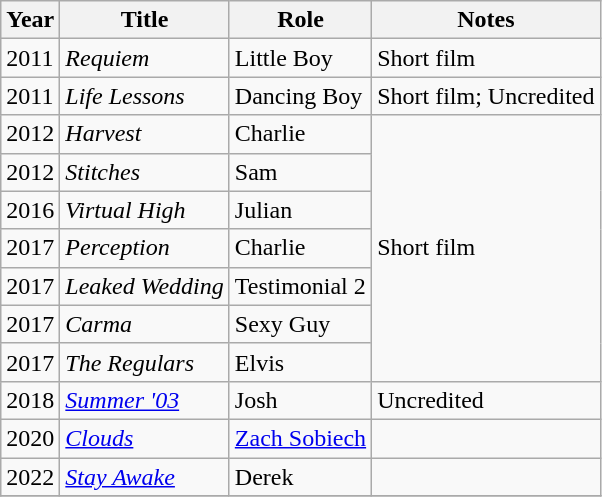<table class="wikitable sortable">
<tr>
<th>Year</th>
<th>Title</th>
<th>Role</th>
<th>Notes</th>
</tr>
<tr>
<td>2011</td>
<td><em>Requiem</em></td>
<td>Little Boy</td>
<td>Short film</td>
</tr>
<tr>
<td>2011</td>
<td><em>Life Lessons</em></td>
<td>Dancing Boy</td>
<td>Short film; Uncredited</td>
</tr>
<tr>
<td>2012</td>
<td><em>Harvest</em></td>
<td>Charlie</td>
<td rowspan="7">Short film</td>
</tr>
<tr>
<td>2012</td>
<td><em>Stitches</em></td>
<td>Sam</td>
</tr>
<tr>
<td>2016</td>
<td><em>Virtual High</em></td>
<td>Julian</td>
</tr>
<tr>
<td>2017</td>
<td><em>Perception</em></td>
<td>Charlie</td>
</tr>
<tr>
<td>2017</td>
<td><em>Leaked Wedding</em></td>
<td>Testimonial 2</td>
</tr>
<tr>
<td>2017</td>
<td><em>Carma</em></td>
<td>Sexy Guy</td>
</tr>
<tr>
<td>2017</td>
<td><em>The Regulars</em></td>
<td>Elvis</td>
</tr>
<tr>
<td>2018</td>
<td><em><a href='#'>Summer '03</a></em></td>
<td>Josh</td>
<td>Uncredited</td>
</tr>
<tr>
<td>2020</td>
<td><em><a href='#'>Clouds</a></em></td>
<td><a href='#'>Zach Sobiech</a></td>
<td></td>
</tr>
<tr>
<td>2022</td>
<td><em><a href='#'>Stay Awake</a></em></td>
<td>Derek</td>
<td></td>
</tr>
<tr>
</tr>
</table>
